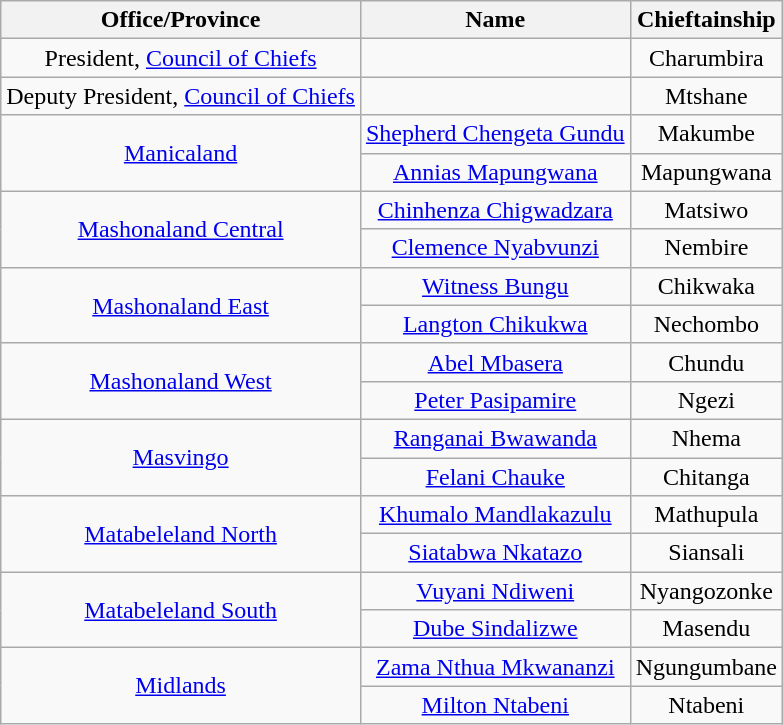<table class="wikitable" style="text-align:center">
<tr>
<th>Office/Province</th>
<th>Name</th>
<th>Chieftainship</th>
</tr>
<tr>
<td>President, <a href='#'>Council of Chiefs</a></td>
<td></td>
<td>Charumbira</td>
</tr>
<tr>
<td>Deputy President, <a href='#'>Council of Chiefs</a></td>
<td></td>
<td>Mtshane</td>
</tr>
<tr>
<td rowspan="2"><a href='#'>Manicaland</a></td>
<td><a href='#'>Shepherd Chengeta Gundu</a></td>
<td>Makumbe</td>
</tr>
<tr>
<td><a href='#'>Annias Mapungwana</a></td>
<td>Mapungwana</td>
</tr>
<tr>
<td rowspan="2"><a href='#'>Mashonaland Central</a></td>
<td><a href='#'>Chinhenza Chigwadzara</a></td>
<td>Matsiwo</td>
</tr>
<tr>
<td><a href='#'>Clemence Nyabvunzi</a></td>
<td>Nembire</td>
</tr>
<tr>
<td rowspan="2"><a href='#'>Mashonaland East</a></td>
<td><a href='#'>Witness Bungu</a></td>
<td>Chikwaka</td>
</tr>
<tr>
<td><a href='#'>Langton Chikukwa</a></td>
<td>Nechombo</td>
</tr>
<tr>
<td rowspan="2"><a href='#'>Mashonaland West</a></td>
<td><a href='#'>Abel Mbasera</a></td>
<td>Chundu</td>
</tr>
<tr>
<td><a href='#'>Peter Pasipamire</a></td>
<td>Ngezi</td>
</tr>
<tr>
<td rowspan="2"><a href='#'>Masvingo</a></td>
<td><a href='#'>Ranganai Bwawanda</a></td>
<td>Nhema</td>
</tr>
<tr>
<td><a href='#'>Felani Chauke</a></td>
<td>Chitanga</td>
</tr>
<tr>
<td rowspan="2"><a href='#'>Matabeleland North</a></td>
<td><a href='#'>Khumalo Mandlakazulu</a></td>
<td>Mathupula</td>
</tr>
<tr>
<td><a href='#'>Siatabwa Nkatazo</a></td>
<td>Siansali</td>
</tr>
<tr>
<td rowspan="2"><a href='#'>Matabeleland South</a></td>
<td><a href='#'>Vuyani Ndiweni</a></td>
<td>Nyangozonke</td>
</tr>
<tr>
<td><a href='#'>Dube Sindalizwe</a></td>
<td>Masendu</td>
</tr>
<tr>
<td rowspan="2"><a href='#'>Midlands</a></td>
<td><a href='#'>Zama Nthua Mkwananzi</a></td>
<td>Ngungumbane</td>
</tr>
<tr>
<td><a href='#'>Milton Ntabeni</a></td>
<td>Ntabeni</td>
</tr>
</table>
